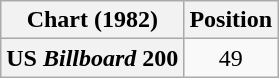<table class="wikitable plainrowheaders" style="text-align:center">
<tr>
<th scope="col">Chart (1982)</th>
<th scope="col">Position</th>
</tr>
<tr>
<th scope="row">US <em>Billboard</em> 200</th>
<td>49</td>
</tr>
</table>
